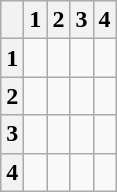<table class="wikitable" style="font-size:100%;text-align:center;">
<tr>
<th></th>
<th>1</th>
<th>2</th>
<th>3</th>
<th>4</th>
</tr>
<tr>
<th>1</th>
<td></td>
<td></td>
<td></td>
<td></td>
</tr>
<tr>
<th>2</th>
<td></td>
<td></td>
<td></td>
<td></td>
</tr>
<tr>
<th>3</th>
<td></td>
<td></td>
<td></td>
<td></td>
</tr>
<tr>
<th>4</th>
<td></td>
<td></td>
<td></td>
<td></td>
</tr>
</table>
